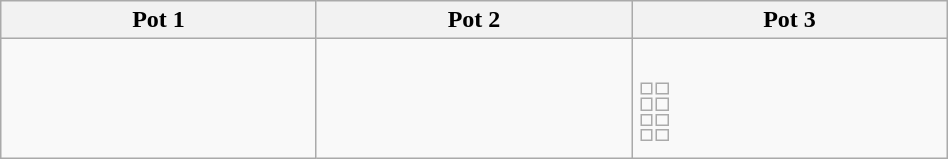<table class=wikitable width=50%>
<tr>
<th width=15%>Pot 1</th>
<th width=15%>Pot 2</th>
<th width=15%>Pot 3</th>
</tr>
<tr>
<td><br><br><br><br></td>
<td><br><br><br><br></td>
<td><br><table>
<tr>
<td></td>
<td></td>
</tr>
<tr>
<td></td>
<td></td>
</tr>
<tr>
<td></td>
<td></td>
</tr>
<tr>
<td></td>
<td></td>
</tr>
</table>
</td>
</tr>
</table>
